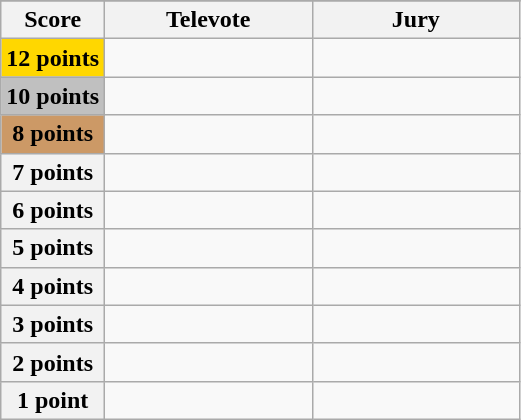<table class="wikitable">
<tr>
</tr>
<tr>
<th scope="col" width="20%">Score</th>
<th scope="col" width="40%">Televote</th>
<th scope="col" width="40%">Jury</th>
</tr>
<tr>
<th scope="row" style="background:gold">12 points</th>
<td></td>
<td></td>
</tr>
<tr>
<th scope="row" style="background:silver">10 points</th>
<td></td>
<td></td>
</tr>
<tr>
<th scope="row" style="background:#CC9966">8 points</th>
<td></td>
<td></td>
</tr>
<tr>
<th scope="row">7 points</th>
<td></td>
<td></td>
</tr>
<tr>
<th scope="row">6 points</th>
<td></td>
<td></td>
</tr>
<tr>
<th scope="row">5 points</th>
<td></td>
<td></td>
</tr>
<tr>
<th scope="row">4 points</th>
<td></td>
<td></td>
</tr>
<tr>
<th scope="row">3 points</th>
<td></td>
<td></td>
</tr>
<tr>
<th scope="row">2 points</th>
<td></td>
<td></td>
</tr>
<tr>
<th scope="row">1 point</th>
<td></td>
<td></td>
</tr>
</table>
